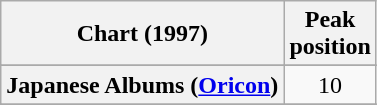<table class="wikitable sortable plainrowheaders" style="text-align:center">
<tr>
<th scope="col">Chart (1997)</th>
<th scope="col">Peak<br>position</th>
</tr>
<tr>
</tr>
<tr>
</tr>
<tr>
</tr>
<tr>
</tr>
<tr>
<th scope="row">Japanese Albums (<a href='#'>Oricon</a>)</th>
<td align="center">10</td>
</tr>
<tr>
</tr>
<tr>
</tr>
<tr>
</tr>
<tr>
</tr>
<tr>
</tr>
<tr>
</tr>
</table>
